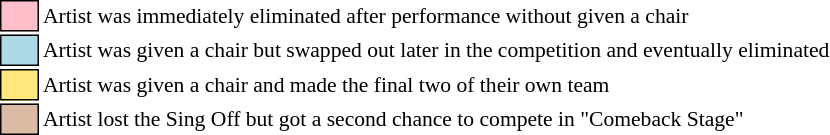<table class="toccolours" style="font-size: 90%; white-space: nowrap;">
<tr>
<td style="background:pink; border:1px solid black;">      </td>
<td>Artist was immediately eliminated after performance without given a chair</td>
</tr>
<tr>
<td style="background:lightblue; border:1px solid black;">      </td>
<td>Artist was given a chair but swapped out later in the competition and eventually eliminated</td>
</tr>
<tr>
<td style="background-color:#FFE87C; border: 1px solid black">      </td>
<td>Artist was given a chair and made the final two of their own team</td>
</tr>
<tr>
<td style="background:#dbbba4; border:1px solid black;">      </td>
<td>Artist lost the Sing Off but got a second chance to compete in "Comeback Stage"</td>
</tr>
<tr>
</tr>
</table>
